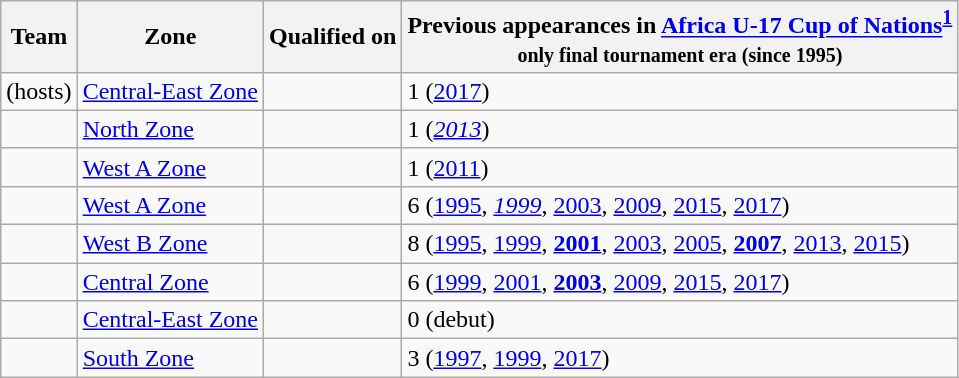<table class="wikitable sortable">
<tr>
<th>Team</th>
<th>Zone</th>
<th>Qualified on</th>
<th data-sort-type="number">Previous appearances in <a href='#'>Africa U-17 Cup of Nations</a><sup><strong><a href='#'>1</a></strong></sup><br><small>only final tournament era (since 1995)</small></th>
</tr>
<tr>
<td> (hosts)</td>
<td><a href='#'>Central-East Zone</a></td>
<td></td>
<td>1 (<a href='#'>2017</a>)</td>
</tr>
<tr>
<td></td>
<td><a href='#'>North Zone</a></td>
<td></td>
<td>1 (<em><a href='#'>2013</a></em>)</td>
</tr>
<tr>
<td></td>
<td><a href='#'>West A Zone</a></td>
<td></td>
<td>1 (<a href='#'>2011</a>)</td>
</tr>
<tr>
<td></td>
<td><a href='#'>West A Zone</a></td>
<td></td>
<td>6 (<a href='#'>1995</a>, <em><a href='#'>1999</a></em>, <a href='#'>2003</a>, <a href='#'>2009</a>, <a href='#'>2015</a>, <a href='#'>2017</a>)</td>
</tr>
<tr>
<td></td>
<td><a href='#'>West B Zone</a></td>
<td></td>
<td>8 (<a href='#'>1995</a>, <a href='#'>1999</a>, <strong><a href='#'>2001</a></strong>, <a href='#'>2003</a>, <a href='#'>2005</a>, <strong><a href='#'>2007</a></strong>, <a href='#'>2013</a>, <a href='#'>2015</a>)</td>
</tr>
<tr>
<td></td>
<td><a href='#'>Central Zone</a></td>
<td></td>
<td>6 (<a href='#'>1999</a>, <a href='#'>2001</a>, <strong><a href='#'>2003</a></strong>, <a href='#'>2009</a>, <a href='#'>2015</a>, <a href='#'>2017</a>)</td>
</tr>
<tr>
<td></td>
<td><a href='#'>Central-East Zone</a></td>
<td></td>
<td>0 (debut)</td>
</tr>
<tr>
<td></td>
<td><a href='#'>South Zone</a></td>
<td></td>
<td>3 (<a href='#'>1997</a>, <a href='#'>1999</a>, <a href='#'>2017</a>)</td>
</tr>
</table>
